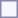<table style="border:1px solid #8888aa; background-color:#f7f8ff; padding:5px; font-size:95%; margin: 0px 12px 12px 0px;">
</table>
